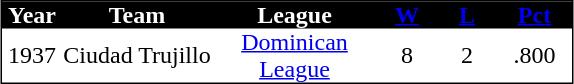<table cellspacing="0" cellpadding="0" align="center" style="border: 1px black solid;">
<tr style="background-color:black; color:white; text-align:center;">
<td width="40"><strong>Year</strong></td>
<td width="100"><strong>Team</strong></td>
<td width="110"><strong>League</strong></td>
<td width="40"><strong><a href='#'><span>W</span></a></strong></td>
<td width="40"><strong><a href='#'><span>L</span></a></strong></td>
<td width="50"><strong><a href='#'><span>Pct</span></a></strong></td>
</tr>
<tr style="text-align:center;">
<td>1937</td>
<td>Ciudad Trujillo</td>
<td><a href='#'>Dominican League</a></td>
<td>8</td>
<td>2</td>
<td>.800</td>
</tr>
<tr>
</tr>
</table>
